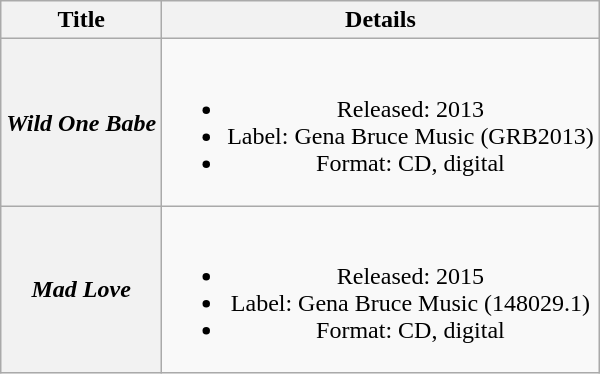<table class="wikitable plainrowheaders" style="text-align:center;" border="1">
<tr>
<th>Title</th>
<th>Details</th>
</tr>
<tr>
<th scope="row"><em>Wild One Babe</em></th>
<td><br><ul><li>Released: 2013</li><li>Label: Gena Bruce Music (GRB2013)</li><li>Format: CD, digital</li></ul></td>
</tr>
<tr>
<th scope="row"><em>Mad Love</em></th>
<td><br><ul><li>Released: 2015</li><li>Label: Gena Bruce Music (148029.1)</li><li>Format: CD, digital</li></ul></td>
</tr>
</table>
